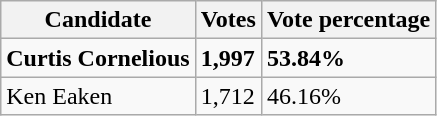<table class="wikitable">
<tr>
<th>Candidate</th>
<th>Votes</th>
<th>Vote percentage</th>
</tr>
<tr>
<td><strong>Curtis Cornelious</strong></td>
<td><strong>1,997</strong></td>
<td><strong>53.84%</strong></td>
</tr>
<tr>
<td>Ken Eaken</td>
<td>1,712</td>
<td>46.16%</td>
</tr>
</table>
